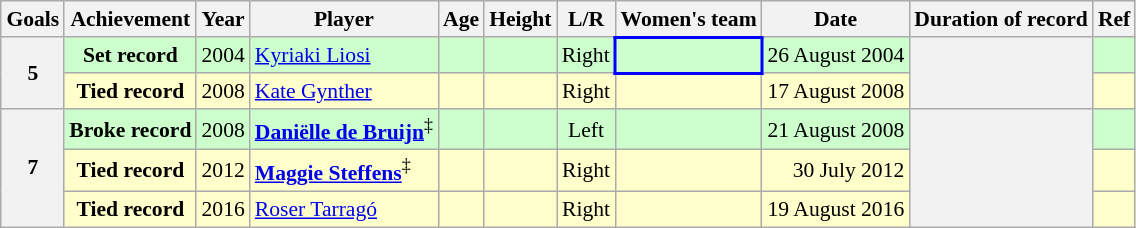<table class="wikitable" style="text-align: center; font-size: 90%; margin-left: 1em;">
<tr>
<th>Goals</th>
<th>Achievement</th>
<th>Year</th>
<th>Player</th>
<th>Age</th>
<th>Height</th>
<th>L/R</th>
<th>Women's team</th>
<th>Date</th>
<th>Duration of record</th>
<th>Ref</th>
</tr>
<tr style="background-color: #ccffcc;">
<td rowspan="2" style="background-color: #f2f2f2;"><strong>5</strong></td>
<td><strong>Set record</strong></td>
<td>2004</td>
<td style="text-align: left;" data-sort-value="Liosi, Kyriaki"><a href='#'>Kyriaki Liosi</a></td>
<td></td>
<td></td>
<td>Right</td>
<td style="border: 2px solid blue; text-align: left;"></td>
<td style="text-align: right;">26 August 2004</td>
<td rowspan="2" style="background-color: #f2f2f2; text-align: left;"></td>
<td></td>
</tr>
<tr style="background-color: #ffffcc;">
<td><strong>Tied record</strong></td>
<td>2008</td>
<td style="text-align: left;" data-sort-value="Gynther, Kate"><a href='#'>Kate Gynther</a></td>
<td></td>
<td></td>
<td>Right</td>
<td style="text-align: left;"></td>
<td style="text-align: right;">17 August 2008</td>
<td></td>
</tr>
<tr style="background-color: #ccffcc;">
<td rowspan="3" style="background-color: #f2f2f2;"><strong>7</strong></td>
<td><strong>Broke record</strong></td>
<td>2008</td>
<td style="text-align: left;" data-sort-value="Bruijn, Daniëlle de"><strong><a href='#'>Daniëlle de Bruijn</a></strong><sup>‡</sup></td>
<td></td>
<td></td>
<td>Left</td>
<td style="text-align: left;"></td>
<td style="text-align: right;">21 August 2008</td>
<td rowspan="3" style="background-color: #f2f2f2; text-align: left;"></td>
<td></td>
</tr>
<tr style="background-color: #ffffcc;">
<td><strong>Tied record</strong></td>
<td>2012</td>
<td style="text-align: left;" data-sort-value="Steffens, Maggie"><strong><a href='#'>Maggie Steffens</a></strong><sup>‡</sup></td>
<td></td>
<td></td>
<td>Right</td>
<td style="text-align: left;"></td>
<td style="text-align: right;">30 July 2012</td>
<td></td>
</tr>
<tr style="background-color: #ffffcc;">
<td><strong>Tied record</strong></td>
<td>2016</td>
<td style="text-align: left;" data-sort-value="Tarragó, Roser"><a href='#'>Roser Tarragó</a></td>
<td></td>
<td></td>
<td>Right</td>
<td style="text-align: left;"></td>
<td style="text-align: right;">19 August 2016</td>
<td></td>
</tr>
</table>
